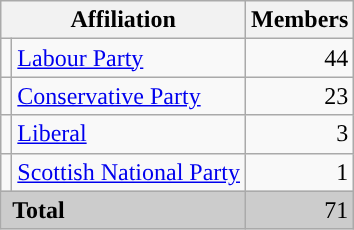<table class="wikitable">
<tr>
<th colspan="2">Affiliation</th>
<th>Members</th>
</tr>
<tr>
<td style="color:inherit;background:"></td>
<td><a href='#'>Labour Party</a></td>
<td align="right">44</td>
</tr>
<tr>
<td style="color:inherit;background:"></td>
<td><a href='#'>Conservative Party</a></td>
<td align="right">23</td>
</tr>
<tr>
<td style="color:inherit;background:"></td>
<td><a href='#'>Liberal</a></td>
<td align="right">3</td>
</tr>
<tr>
<td style="color:inherit;background:"></td>
<td><a href='#'>Scottish National Party</a></td>
<td align="right">1</td>
</tr>
<tr bgcolor="CCCCCC">
<td colspan="2" rowspan="1"> <strong>Total</strong></td>
<td align="right">71</td>
</tr>
</table>
